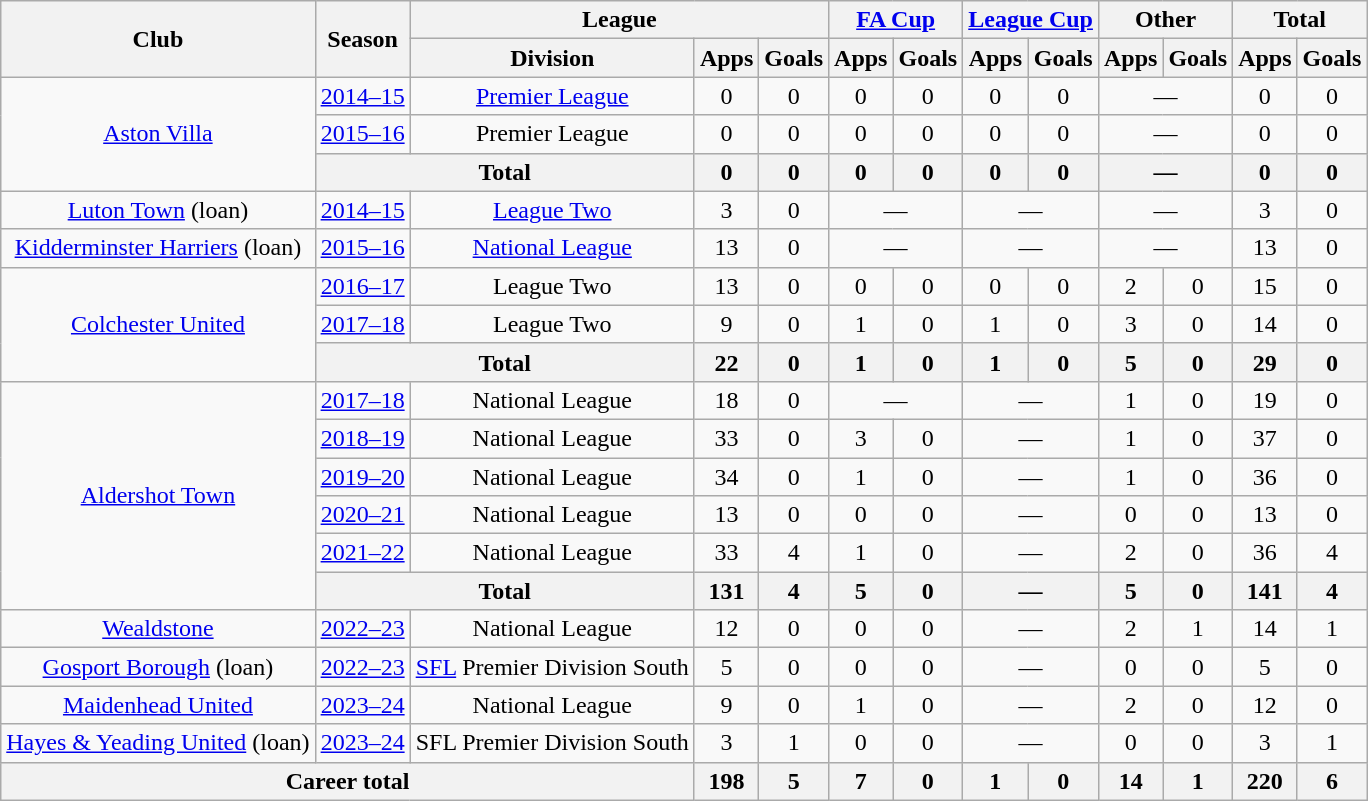<table class=wikitable style=text-align:center>
<tr>
<th rowspan=2>Club</th>
<th rowspan=2>Season</th>
<th colspan=3>League</th>
<th colspan=2><a href='#'>FA Cup</a></th>
<th colspan=2><a href='#'>League Cup</a></th>
<th colspan=2>Other</th>
<th colspan=2>Total</th>
</tr>
<tr>
<th>Division</th>
<th>Apps</th>
<th>Goals</th>
<th>Apps</th>
<th>Goals</th>
<th>Apps</th>
<th>Goals</th>
<th>Apps</th>
<th>Goals</th>
<th>Apps</th>
<th>Goals</th>
</tr>
<tr>
<td rowspan=3><a href='#'>Aston Villa</a></td>
<td><a href='#'>2014–15</a></td>
<td><a href='#'>Premier League</a></td>
<td>0</td>
<td>0</td>
<td>0</td>
<td>0</td>
<td>0</td>
<td>0</td>
<td colspan=2>—</td>
<td>0</td>
<td>0</td>
</tr>
<tr>
<td><a href='#'>2015–16</a></td>
<td>Premier League</td>
<td>0</td>
<td>0</td>
<td>0</td>
<td>0</td>
<td>0</td>
<td>0</td>
<td colspan=2>—</td>
<td>0</td>
<td>0</td>
</tr>
<tr>
<th colspan=2>Total</th>
<th>0</th>
<th>0</th>
<th>0</th>
<th>0</th>
<th>0</th>
<th>0</th>
<th colspan=2>—</th>
<th>0</th>
<th>0</th>
</tr>
<tr>
<td><a href='#'>Luton Town</a> (loan)</td>
<td><a href='#'>2014–15</a></td>
<td><a href='#'>League Two</a></td>
<td>3</td>
<td>0</td>
<td colspan=2>—</td>
<td colspan=2>—</td>
<td colspan=2>—</td>
<td>3</td>
<td>0</td>
</tr>
<tr>
<td><a href='#'>Kidderminster Harriers</a> (loan)</td>
<td><a href='#'>2015–16</a></td>
<td><a href='#'>National League</a></td>
<td>13</td>
<td>0</td>
<td colspan=2>—</td>
<td colspan=2>—</td>
<td colspan=2>—</td>
<td>13</td>
<td>0</td>
</tr>
<tr>
<td rowspan=3><a href='#'>Colchester United</a></td>
<td><a href='#'>2016–17</a></td>
<td>League Two</td>
<td>13</td>
<td>0</td>
<td>0</td>
<td>0</td>
<td>0</td>
<td>0</td>
<td>2</td>
<td>0</td>
<td>15</td>
<td>0</td>
</tr>
<tr>
<td><a href='#'>2017–18</a></td>
<td>League Two</td>
<td>9</td>
<td>0</td>
<td>1</td>
<td>0</td>
<td>1</td>
<td>0</td>
<td>3</td>
<td>0</td>
<td>14</td>
<td>0</td>
</tr>
<tr>
<th colspan=2>Total</th>
<th>22</th>
<th>0</th>
<th>1</th>
<th>0</th>
<th>1</th>
<th>0</th>
<th>5</th>
<th>0</th>
<th>29</th>
<th>0</th>
</tr>
<tr>
<td rowspan=6><a href='#'>Aldershot Town</a></td>
<td><a href='#'>2017–18</a></td>
<td>National League</td>
<td>18</td>
<td>0</td>
<td colspan=2>—</td>
<td colspan=2>—</td>
<td>1</td>
<td>0</td>
<td>19</td>
<td>0</td>
</tr>
<tr>
<td><a href='#'>2018–19</a></td>
<td>National League</td>
<td>33</td>
<td>0</td>
<td>3</td>
<td>0</td>
<td colspan=2>—</td>
<td>1</td>
<td>0</td>
<td>37</td>
<td>0</td>
</tr>
<tr>
<td><a href='#'>2019–20</a></td>
<td>National League</td>
<td>34</td>
<td>0</td>
<td>1</td>
<td>0</td>
<td colspan=2>—</td>
<td>1</td>
<td>0</td>
<td>36</td>
<td>0</td>
</tr>
<tr>
<td><a href='#'>2020–21</a></td>
<td>National League</td>
<td>13</td>
<td>0</td>
<td>0</td>
<td>0</td>
<td colspan="2">—</td>
<td>0</td>
<td>0</td>
<td>13</td>
<td>0</td>
</tr>
<tr>
<td><a href='#'>2021–22</a></td>
<td>National League</td>
<td>33</td>
<td>4</td>
<td>1</td>
<td>0</td>
<td colspan="2">—</td>
<td>2</td>
<td>0</td>
<td>36</td>
<td>4</td>
</tr>
<tr>
<th colspan=2>Total</th>
<th>131</th>
<th>4</th>
<th>5</th>
<th>0</th>
<th colspan=2>—</th>
<th>5</th>
<th>0</th>
<th>141</th>
<th>4</th>
</tr>
<tr>
<td><a href='#'>Wealdstone</a></td>
<td><a href='#'>2022–23</a></td>
<td>National League</td>
<td>12</td>
<td>0</td>
<td>0</td>
<td>0</td>
<td colspan="2">—</td>
<td>2</td>
<td>1</td>
<td>14</td>
<td>1</td>
</tr>
<tr>
<td><a href='#'>Gosport Borough</a> (loan)</td>
<td><a href='#'>2022–23</a></td>
<td><a href='#'>SFL</a> Premier Division South</td>
<td>5</td>
<td>0</td>
<td>0</td>
<td>0</td>
<td colspan="2">—</td>
<td>0</td>
<td>0</td>
<td>5</td>
<td>0</td>
</tr>
<tr>
<td><a href='#'>Maidenhead United</a></td>
<td><a href='#'>2023–24</a></td>
<td>National League</td>
<td>9</td>
<td>0</td>
<td>1</td>
<td>0</td>
<td colspan="2">—</td>
<td>2</td>
<td>0</td>
<td>12</td>
<td>0</td>
</tr>
<tr>
<td><a href='#'>Hayes & Yeading United</a> (loan)</td>
<td><a href='#'>2023–24</a></td>
<td>SFL Premier Division South</td>
<td>3</td>
<td>1</td>
<td>0</td>
<td>0</td>
<td colspan="2">—</td>
<td>0</td>
<td>0</td>
<td>3</td>
<td>1</td>
</tr>
<tr>
<th colspan=3>Career total</th>
<th>198</th>
<th>5</th>
<th>7</th>
<th>0</th>
<th>1</th>
<th>0</th>
<th>14</th>
<th>1</th>
<th>220</th>
<th>6</th>
</tr>
</table>
